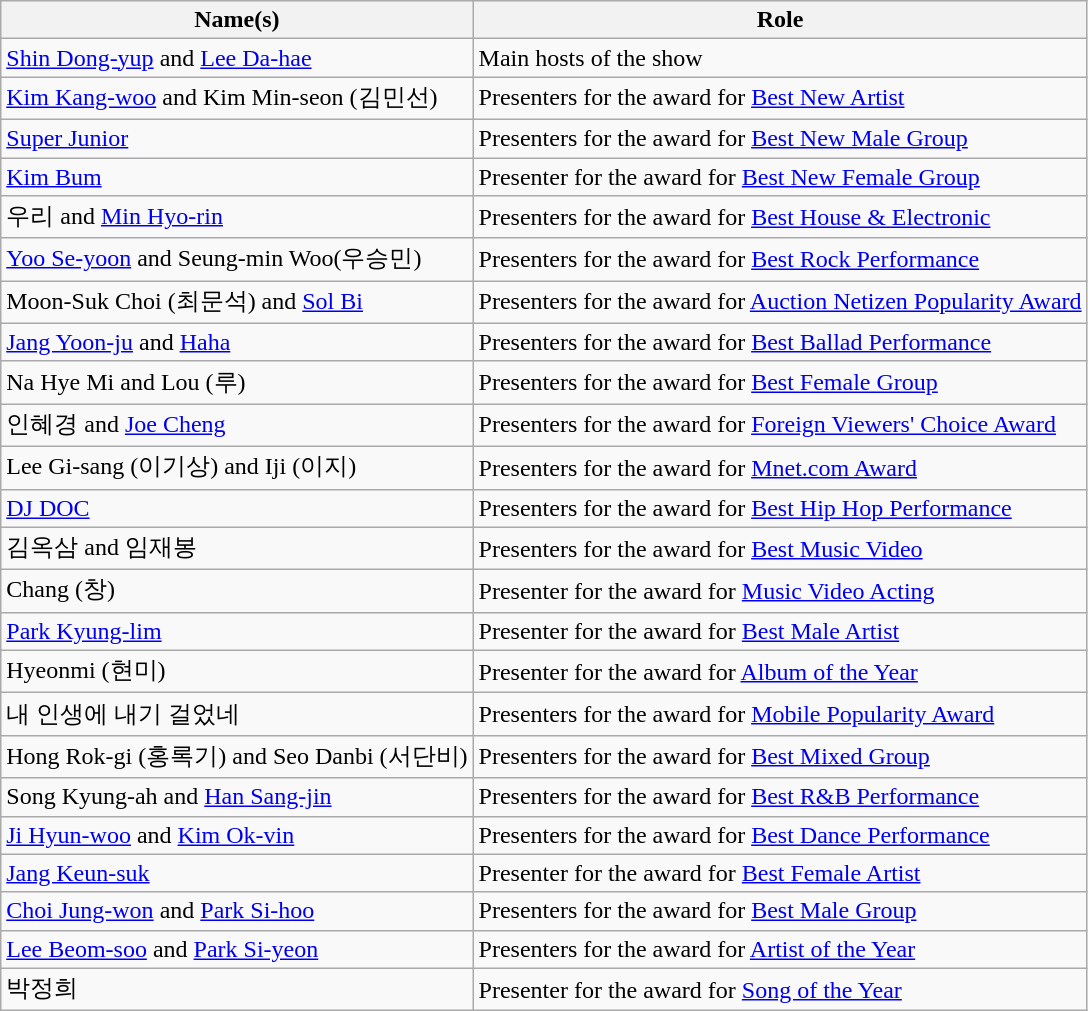<table class="wikitable sortable">
<tr>
<th>Name(s)</th>
<th>Role</th>
</tr>
<tr>
<td><a href='#'>Shin Dong-yup</a> and <a href='#'>Lee Da-hae</a></td>
<td>Main hosts of the show</td>
</tr>
<tr>
<td><a href='#'>Kim Kang-woo</a> and Kim Min-seon (김민선)</td>
<td>Presenters for the award for <a href='#'>Best New Artist</a></td>
</tr>
<tr>
<td><a href='#'>Super Junior</a></td>
<td>Presenters for the award for <a href='#'>Best New Male Group</a></td>
</tr>
<tr>
<td><a href='#'>Kim Bum</a></td>
<td>Presenter for the award for <a href='#'>Best New Female Group</a></td>
</tr>
<tr>
<td>우리 and <a href='#'>Min Hyo-rin</a></td>
<td>Presenters for the award for <a href='#'>Best House & Electronic</a></td>
</tr>
<tr>
<td><a href='#'>Yoo Se-yoon</a> and Seung-min Woo(우승민)</td>
<td>Presenters for the award for <a href='#'>Best Rock Performance</a></td>
</tr>
<tr>
<td>Moon-Suk Choi (최문석) and <a href='#'>Sol Bi</a></td>
<td>Presenters for the award for <a href='#'>Auction Netizen Popularity Award</a></td>
</tr>
<tr>
<td><a href='#'>Jang Yoon-ju</a> and <a href='#'>Haha</a></td>
<td>Presenters for the award for <a href='#'>Best Ballad Performance</a></td>
</tr>
<tr>
<td>Na Hye Mi and Lou (루)</td>
<td>Presenters for the award for <a href='#'>Best Female Group</a></td>
</tr>
<tr>
<td>인혜경 and <a href='#'>Joe Cheng</a></td>
<td>Presenters for the award for <a href='#'>Foreign Viewers' Choice Award</a></td>
</tr>
<tr>
<td>Lee Gi-sang (이기상) and Iji (이지)</td>
<td>Presenters for the award for <a href='#'>Mnet.com Award</a></td>
</tr>
<tr>
<td><a href='#'>DJ DOC</a></td>
<td>Presenters for the award for <a href='#'>Best Hip Hop Performance</a></td>
</tr>
<tr>
<td>김옥삼 and 임재봉</td>
<td>Presenters for the award for <a href='#'>Best Music Video</a></td>
</tr>
<tr>
<td>Chang (창)</td>
<td>Presenter for the award for <a href='#'>Music Video Acting</a></td>
</tr>
<tr>
<td><a href='#'>Park Kyung-lim</a></td>
<td>Presenter for the award for <a href='#'>Best Male Artist</a></td>
</tr>
<tr>
<td>Hyeonmi (현미)</td>
<td>Presenter for the award for <a href='#'>Album of the Year</a></td>
</tr>
<tr>
<td>내 인생에 내기 걸었네</td>
<td>Presenters for the award for <a href='#'>Mobile Popularity Award</a></td>
</tr>
<tr>
<td>Hong Rok-gi (홍록기) and Seo Danbi (서단비)</td>
<td>Presenters for the award for <a href='#'>Best Mixed Group</a></td>
</tr>
<tr>
<td>Song Kyung-ah and <a href='#'>Han Sang-jin</a></td>
<td>Presenters for the award for <a href='#'>Best R&B Performance</a></td>
</tr>
<tr>
<td><a href='#'>Ji Hyun-woo</a> and <a href='#'>Kim Ok-vin</a></td>
<td>Presenters for the award for <a href='#'>Best Dance Performance</a></td>
</tr>
<tr>
<td><a href='#'>Jang Keun-suk</a></td>
<td>Presenter for the award for <a href='#'>Best Female Artist</a></td>
</tr>
<tr>
<td><a href='#'>Choi Jung-won</a> and <a href='#'>Park Si-hoo</a></td>
<td>Presenters for the award for <a href='#'>Best Male Group</a></td>
</tr>
<tr>
<td><a href='#'>Lee Beom-soo</a> and <a href='#'>Park Si-yeon</a></td>
<td>Presenters for the award for <a href='#'>Artist of the Year</a></td>
</tr>
<tr>
<td>박정희</td>
<td>Presenter for the award for <a href='#'>Song of the Year</a></td>
</tr>
</table>
